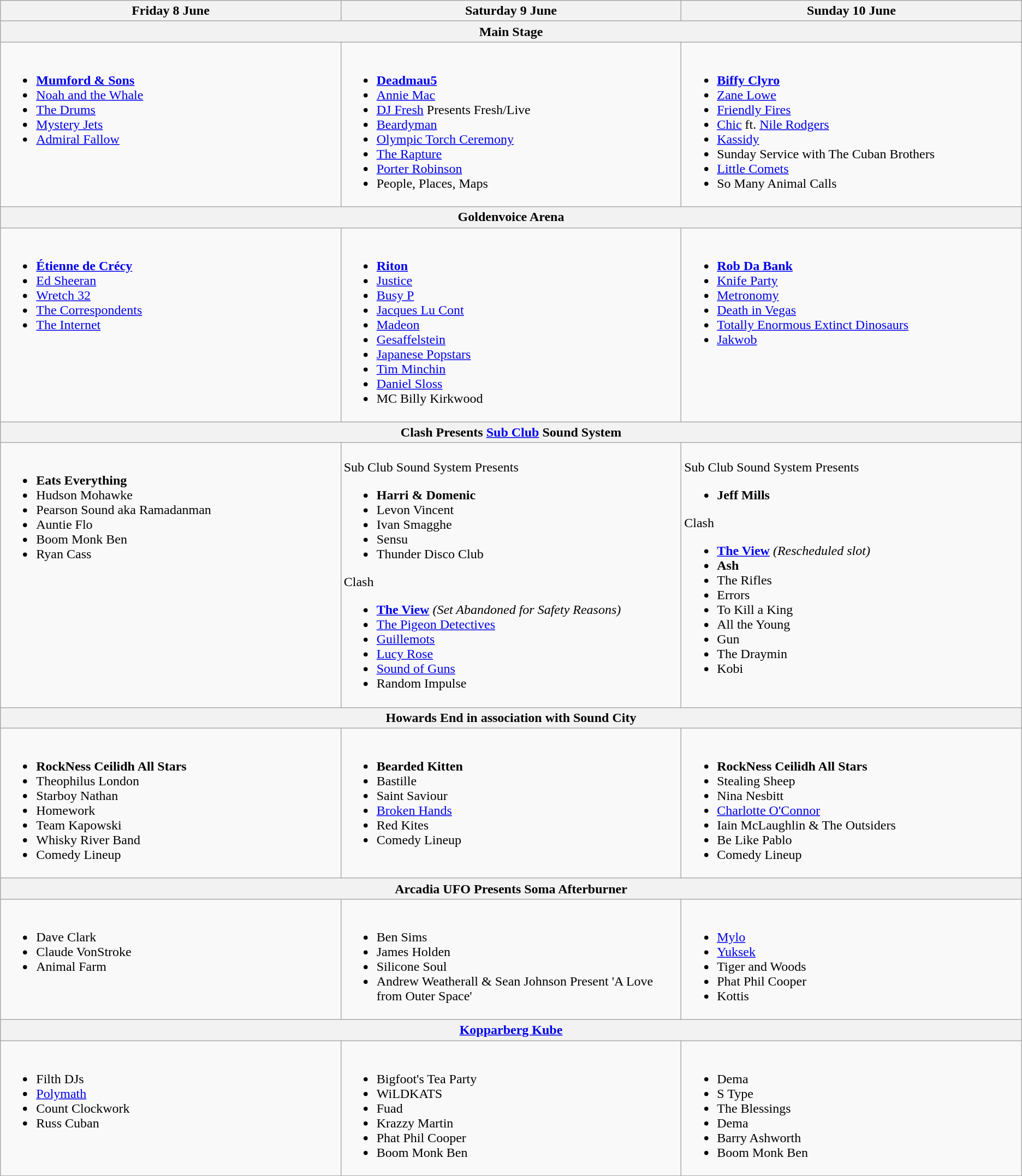<table class="wikitable">
<tr>
<th width=33%>Friday 8 June</th>
<th width=33%>Saturday 9 June</th>
<th width=33%>Sunday 10 June</th>
</tr>
<tr>
<th colspan=3>Main Stage</th>
</tr>
<tr valign="top">
<td><br><ul><li><strong><a href='#'>Mumford & Sons</a></strong></li><li><a href='#'>Noah and the Whale</a></li><li><a href='#'>The Drums</a></li><li><a href='#'>Mystery Jets</a></li><li><a href='#'>Admiral Fallow</a></li></ul></td>
<td><br><ul><li><strong><a href='#'>Deadmau5</a></strong></li><li><a href='#'>Annie Mac</a></li><li><a href='#'>DJ Fresh</a> Presents Fresh/Live</li><li><a href='#'>Beardyman</a></li><li><a href='#'>Olympic Torch Ceremony</a></li><li><a href='#'>The Rapture</a></li><li><a href='#'>Porter Robinson</a></li><li>People, Places, Maps</li></ul></td>
<td><br><ul><li><strong><a href='#'>Biffy Clyro</a></strong></li><li><a href='#'>Zane Lowe</a></li><li><a href='#'>Friendly Fires</a></li><li><a href='#'>Chic</a> ft. <a href='#'>Nile Rodgers</a></li><li><a href='#'>Kassidy</a></li><li>Sunday Service with The Cuban Brothers</li><li><a href='#'>Little Comets</a></li><li>So Many Animal Calls</li></ul></td>
</tr>
<tr>
<th colspan=3>Goldenvoice Arena</th>
</tr>
<tr valign="top">
<td><br><ul><li><strong><a href='#'>Étienne de Crécy</a></strong></li><li><a href='#'>Ed Sheeran</a></li><li><a href='#'>Wretch 32</a></li><li><a href='#'>The Correspondents</a></li><li><a href='#'>The Internet</a></li></ul></td>
<td><br><ul><li><strong><a href='#'>Riton</a></strong></li><li><a href='#'>Justice</a></li><li><a href='#'>Busy P</a></li><li><a href='#'>Jacques Lu Cont</a></li><li><a href='#'>Madeon</a></li><li><a href='#'>Gesaffelstein</a></li><li><a href='#'>Japanese Popstars</a></li><li><a href='#'>Tim Minchin</a></li><li><a href='#'>Daniel Sloss</a></li><li>MC Billy Kirkwood</li></ul></td>
<td><br><ul><li><strong><a href='#'>Rob Da Bank</a></strong></li><li><a href='#'>Knife Party</a></li><li><a href='#'>Metronomy</a></li><li><a href='#'>Death in Vegas</a></li><li><a href='#'>Totally Enormous Extinct Dinosaurs</a></li><li><a href='#'>Jakwob</a></li></ul></td>
</tr>
<tr>
<th colspan=3>Clash Presents <a href='#'>Sub Club</a> Sound System</th>
</tr>
<tr valign="top">
<td><br><ul><li><strong>Eats Everything</strong></li><li>Hudson Mohawke</li><li>Pearson Sound aka Ramadanman</li><li>Auntie Flo</li><li>Boom Monk Ben</li><li>Ryan Cass</li></ul></td>
<td><br>Sub Club Sound System Presents<ul><li><strong>Harri & Domenic</strong></li><li>Levon Vincent</li><li>Ivan Smagghe</li><li>Sensu</li><li>Thunder Disco Club</li></ul>Clash<ul><li><strong><a href='#'>The View</a></strong> <em>(Set Abandoned for Safety Reasons)</em></li><li><a href='#'>The Pigeon Detectives</a></li><li><a href='#'>Guillemots</a></li><li><a href='#'>Lucy Rose</a></li><li><a href='#'>Sound of Guns</a></li><li>Random Impulse</li></ul></td>
<td><br>Sub Club Sound System Presents<ul><li><strong>Jeff Mills</strong></li></ul>Clash<ul><li><strong><a href='#'>The View</a></strong> <em>(Rescheduled slot)</em></li><li><strong>Ash</strong></li><li>The Rifles</li><li>Errors</li><li>To Kill a King</li><li>All the Young</li><li>Gun</li><li>The Draymin</li><li>Kobi</li></ul></td>
</tr>
<tr>
<th colspan=3>Howards End in association with Sound City</th>
</tr>
<tr valign="top">
<td><br><ul><li><strong>RockNess Ceilidh All Stars</strong></li><li>Theophilus London</li><li>Starboy Nathan</li><li>Homework</li><li>Team Kapowski</li><li>Whisky River Band</li><li>Comedy Lineup</li></ul></td>
<td><br><ul><li><strong>Bearded Kitten</strong></li><li>Bastille</li><li>Saint Saviour</li><li><a href='#'>Broken Hands</a></li><li>Red Kites</li><li>Comedy Lineup</li></ul></td>
<td><br><ul><li><strong>RockNess Ceilidh All Stars</strong></li><li>Stealing Sheep</li><li>Nina Nesbitt</li><li><a href='#'>Charlotte O'Connor</a></li><li>Iain McLaughlin & The Outsiders</li><li>Be Like Pablo</li><li>Comedy Lineup</li></ul></td>
</tr>
<tr>
<th colspan=3>Arcadia UFO Presents Soma Afterburner</th>
</tr>
<tr valign="top">
<td><br><ul><li>Dave Clark</li><li>Claude VonStroke</li><li>Animal Farm</li></ul></td>
<td><br><ul><li>Ben Sims</li><li>James Holden</li><li>Silicone Soul</li><li>Andrew Weatherall & Sean Johnson Present 'A Love from Outer Space'</li></ul></td>
<td><br><ul><li><a href='#'>Mylo</a></li><li><a href='#'>Yuksek</a></li><li>Tiger and Woods</li><li>Phat Phil Cooper</li><li>Kottis</li></ul></td>
</tr>
<tr>
<th colspan=3><a href='#'>Kopparberg Kube</a></th>
</tr>
<tr valign="top">
<td><br><ul><li>Filth DJs</li><li><a href='#'>Polymath</a></li><li>Count Clockwork</li><li>Russ Cuban</li></ul></td>
<td><br><ul><li>Bigfoot's Tea Party</li><li>WiLDKATS</li><li>Fuad</li><li>Krazzy Martin</li><li>Phat Phil Cooper</li><li>Boom Monk Ben</li></ul></td>
<td><br><ul><li>Dema</li><li>S Type</li><li>The Blessings</li><li>Dema</li><li>Barry Ashworth</li><li>Boom Monk Ben</li></ul></td>
</tr>
<tr>
</tr>
</table>
